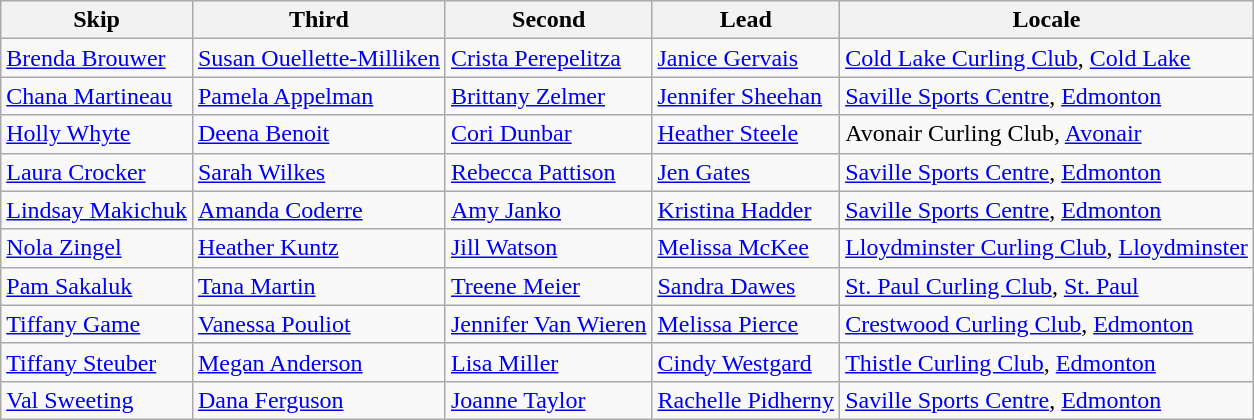<table class=wikitable>
<tr>
<th>Skip</th>
<th>Third</th>
<th>Second</th>
<th>Lead</th>
<th>Locale</th>
</tr>
<tr>
<td><a href='#'>Brenda Brouwer</a></td>
<td><a href='#'>Susan Ouellette-Milliken</a></td>
<td><a href='#'>Crista Perepelitza</a></td>
<td><a href='#'>Janice Gervais</a></td>
<td><a href='#'>Cold Lake Curling Club</a>, <a href='#'>Cold Lake</a></td>
</tr>
<tr>
<td><a href='#'>Chana Martineau</a></td>
<td><a href='#'>Pamela Appelman</a></td>
<td><a href='#'>Brittany Zelmer</a></td>
<td><a href='#'>Jennifer Sheehan</a></td>
<td><a href='#'>Saville Sports Centre</a>, <a href='#'>Edmonton</a></td>
</tr>
<tr>
<td><a href='#'>Holly Whyte</a></td>
<td><a href='#'>Deena Benoit</a></td>
<td><a href='#'>Cori Dunbar</a></td>
<td><a href='#'>Heather Steele</a></td>
<td>Avonair Curling Club, <a href='#'>Avonair</a></td>
</tr>
<tr>
<td><a href='#'>Laura Crocker</a></td>
<td><a href='#'>Sarah Wilkes</a></td>
<td><a href='#'>Rebecca Pattison</a></td>
<td><a href='#'>Jen Gates</a></td>
<td><a href='#'>Saville Sports Centre</a>, <a href='#'>Edmonton</a></td>
</tr>
<tr>
<td><a href='#'>Lindsay Makichuk</a></td>
<td><a href='#'>Amanda Coderre</a></td>
<td><a href='#'>Amy Janko</a></td>
<td><a href='#'>Kristina Hadder</a></td>
<td><a href='#'>Saville Sports Centre</a>, <a href='#'>Edmonton</a></td>
</tr>
<tr>
<td><a href='#'>Nola Zingel</a></td>
<td><a href='#'>Heather Kuntz</a></td>
<td><a href='#'>Jill Watson</a></td>
<td><a href='#'>Melissa McKee</a></td>
<td><a href='#'>Lloydminster Curling Club</a>, <a href='#'>Lloydminster</a></td>
</tr>
<tr>
<td><a href='#'>Pam Sakaluk</a></td>
<td><a href='#'>Tana Martin</a></td>
<td><a href='#'>Treene Meier</a></td>
<td><a href='#'>Sandra Dawes</a></td>
<td><a href='#'>St. Paul Curling Club</a>, <a href='#'>St. Paul</a></td>
</tr>
<tr>
<td><a href='#'>Tiffany Game</a></td>
<td><a href='#'>Vanessa Pouliot</a></td>
<td><a href='#'>Jennifer Van Wieren</a></td>
<td><a href='#'>Melissa Pierce</a></td>
<td><a href='#'>Crestwood Curling Club</a>, <a href='#'>Edmonton</a></td>
</tr>
<tr>
<td><a href='#'>Tiffany Steuber</a></td>
<td><a href='#'>Megan Anderson</a></td>
<td><a href='#'>Lisa Miller</a></td>
<td><a href='#'>Cindy Westgard</a></td>
<td><a href='#'>Thistle Curling Club</a>, <a href='#'>Edmonton</a></td>
</tr>
<tr>
<td><a href='#'>Val Sweeting</a></td>
<td><a href='#'>Dana Ferguson</a></td>
<td><a href='#'>Joanne Taylor</a></td>
<td><a href='#'>Rachelle Pidherny</a></td>
<td><a href='#'>Saville Sports Centre</a>, <a href='#'>Edmonton</a></td>
</tr>
</table>
